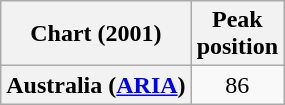<table class="wikitable plainrowheaders">
<tr>
<th>Chart (2001)</th>
<th>Peak<br>position</th>
</tr>
<tr>
<th scope="row">Australia (<a href='#'>ARIA</a>)</th>
<td style="text-align:center;">86</td>
</tr>
</table>
